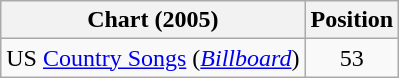<table class="wikitable sortable">
<tr>
<th scope="col">Chart (2005)</th>
<th scope="col">Position</th>
</tr>
<tr>
<td>US <a href='#'>Country Songs</a> (<em><a href='#'>Billboard</a></em>)</td>
<td align="center">53</td>
</tr>
</table>
